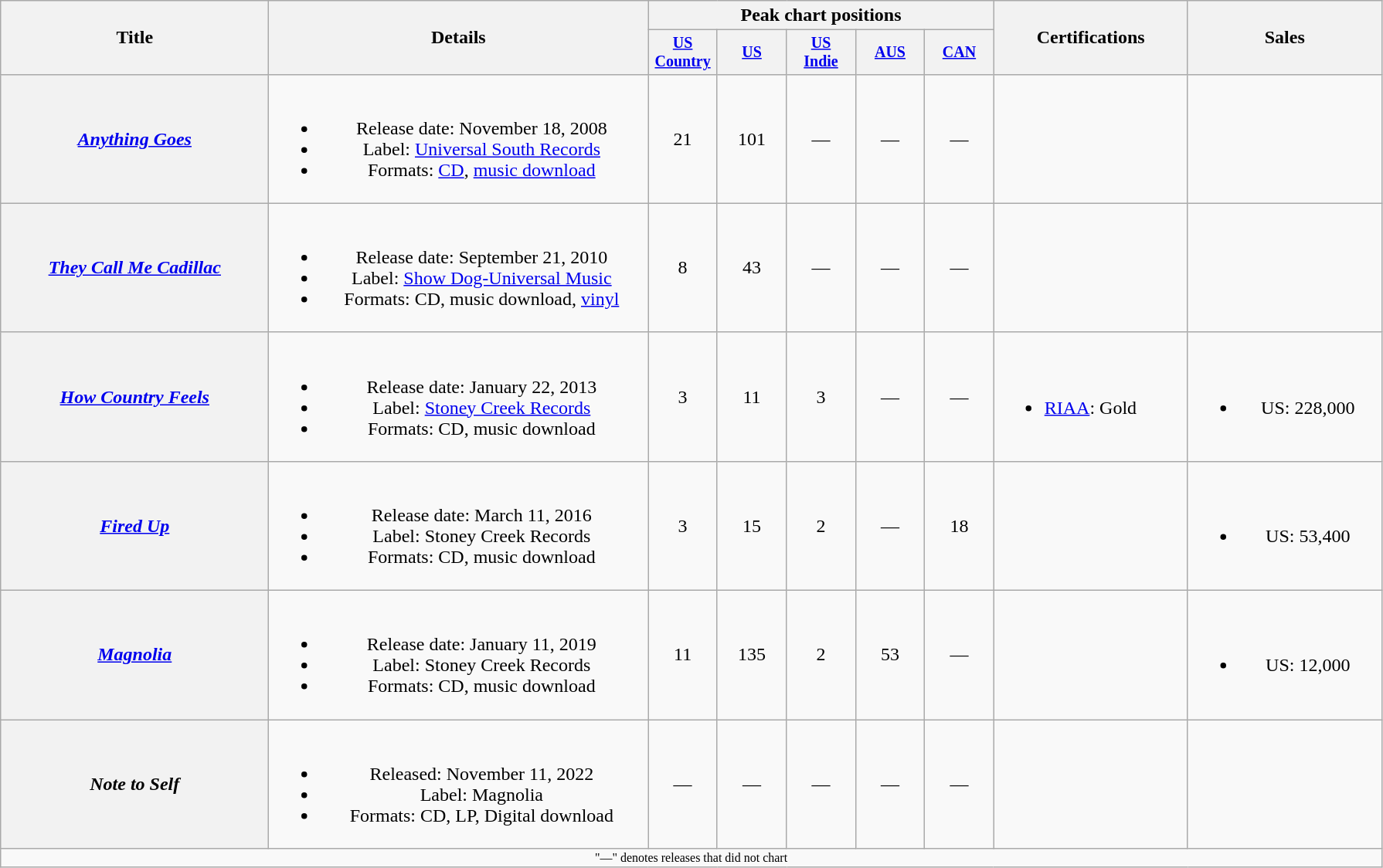<table class="wikitable plainrowheaders" style="text-align:center;">
<tr>
<th rowspan="2" style="width:14em;">Title</th>
<th rowspan="2" style="width:20em;">Details</th>
<th colspan="5">Peak chart positions</th>
<th rowspan="2" style="width:10em;">Certifications</th>
<th rowspan="2" style="width:10em;">Sales</th>
</tr>
<tr style="font-size:smaller;">
<th style="width:4em;"><a href='#'>US Country</a><br></th>
<th style="width:4em;"><a href='#'>US</a><br></th>
<th style="width:4em;"><a href='#'>US<br>Indie</a><br></th>
<th style="width:4em;"><a href='#'>AUS</a><br></th>
<th style="width:4em;"><a href='#'>CAN</a><br></th>
</tr>
<tr>
<th scope="row"><em><a href='#'>Anything Goes</a></em></th>
<td><br><ul><li>Release date: November 18, 2008</li><li>Label: <a href='#'>Universal South Records</a></li><li>Formats: <a href='#'>CD</a>, <a href='#'>music download</a></li></ul></td>
<td>21</td>
<td>101</td>
<td>—</td>
<td>—</td>
<td>—</td>
<td></td>
<td></td>
</tr>
<tr>
<th scope="row"><em><a href='#'>They Call Me Cadillac</a></em></th>
<td><br><ul><li>Release date: September 21, 2010</li><li>Label: <a href='#'>Show Dog-Universal Music</a></li><li>Formats: CD, music download, <a href='#'>vinyl</a></li></ul></td>
<td>8</td>
<td>43</td>
<td>—</td>
<td>—</td>
<td>—</td>
<td></td>
<td></td>
</tr>
<tr>
<th scope="row"><em><a href='#'>How Country Feels</a></em></th>
<td><br><ul><li>Release date: January 22, 2013</li><li>Label: <a href='#'>Stoney Creek Records</a></li><li>Formats: CD, music download</li></ul></td>
<td>3</td>
<td>11</td>
<td>3</td>
<td>—</td>
<td>—</td>
<td align="left"><br><ul><li><a href='#'>RIAA</a>: Gold</li></ul></td>
<td><br><ul><li>US: 228,000</li></ul></td>
</tr>
<tr>
<th scope="row"><em><a href='#'>Fired Up</a></em></th>
<td><br><ul><li>Release date: March 11, 2016</li><li>Label: Stoney Creek Records</li><li>Formats: CD, music download</li></ul></td>
<td>3</td>
<td>15</td>
<td>2</td>
<td>—</td>
<td>18</td>
<td></td>
<td><br><ul><li>US: 53,400</li></ul></td>
</tr>
<tr>
<th scope="row"><em><a href='#'>Magnolia</a></em></th>
<td><br><ul><li>Release date: January 11, 2019</li><li>Label: Stoney Creek Records</li><li>Formats: CD, music download</li></ul></td>
<td>11</td>
<td>135</td>
<td>2</td>
<td>53</td>
<td>—</td>
<td></td>
<td><br><ul><li>US: 12,000</li></ul></td>
</tr>
<tr>
<th scope="row"><em>Note to Self</em></th>
<td><br><ul><li>Released: November 11, 2022</li><li>Label: Magnolia</li><li>Formats: CD, LP, Digital download</li></ul></td>
<td>—</td>
<td>—</td>
<td>—</td>
<td>—</td>
<td>—</td>
<td></td>
<td></td>
</tr>
<tr>
<td colspan="11" style="font-size:8pt">"—" denotes releases that did not chart</td>
</tr>
</table>
